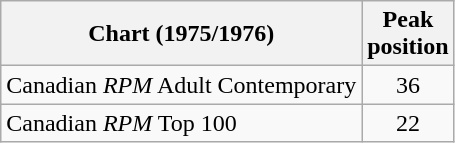<table class="wikitable">
<tr>
<th align="left">Chart (1975/1976)</th>
<th align="left">Peak<br>position</th>
</tr>
<tr>
<td>Canadian <em>RPM</em> Adult Contemporary</td>
<td style="text-align:center;">36</td>
</tr>
<tr>
<td>Canadian <em>RPM</em> Top 100</td>
<td style="text-align:center;">22</td>
</tr>
</table>
